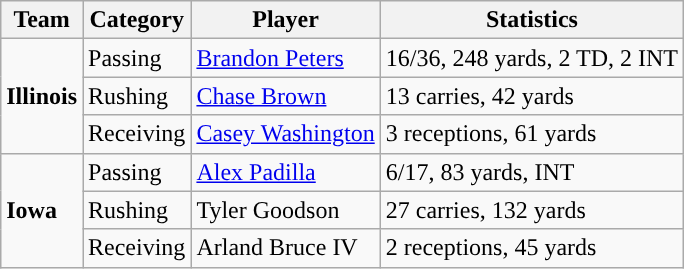<table class="wikitable" style="float: left;">
<tr>
<th>Team</th>
<th>Category</th>
<th>Player</th>
<th>Statistics</th>
</tr>
<tr>
<td rowspan=3><strong>Illinois</strong></td>
<td>Passing</td>
<td><a href='#'>Brandon Peters</a></td>
<td>16/36, 248 yards, 2 TD, 2 INT</td>
</tr>
<tr>
<td>Rushing</td>
<td><a href='#'>Chase Brown</a></td>
<td>13 carries, 42 yards</td>
</tr>
<tr>
<td>Receiving</td>
<td><a href='#'>Casey Washington</a></td>
<td>3 receptions, 61 yards</td>
</tr>
<tr>
<td rowspan=3><strong>Iowa</strong></td>
<td>Passing</td>
<td><a href='#'>Alex Padilla</a></td>
<td>6/17, 83 yards, INT</td>
</tr>
<tr>
<td>Rushing</td>
<td>Tyler Goodson</td>
<td>27 carries, 132 yards</td>
</tr>
<tr>
<td>Receiving</td>
<td>Arland Bruce IV</td>
<td>2 receptions, 45 yards</td>
</tr>
</table>
